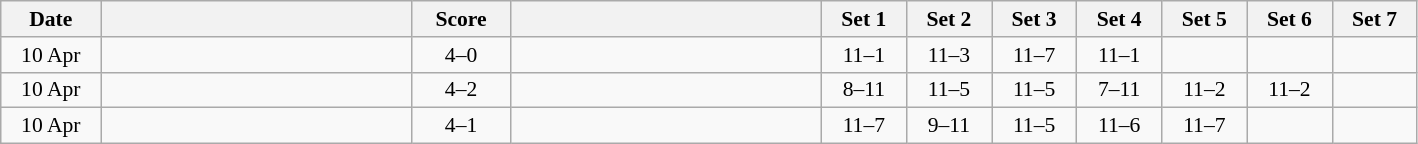<table class="wikitable" style="text-align: center; font-size:90% ">
<tr>
<th width="60">Date</th>
<th align="right" width="200"></th>
<th width="60">Score</th>
<th align="left" width="200"></th>
<th width="50">Set 1</th>
<th width="50">Set 2</th>
<th width="50">Set 3</th>
<th width="50">Set 4</th>
<th width="50">Set 5</th>
<th width="50">Set 6</th>
<th width="50">Set 7</th>
</tr>
<tr>
<td>10 Apr</td>
<td align=left><strong></strong></td>
<td align=center>4–0</td>
<td align=left></td>
<td>11–1</td>
<td>11–3</td>
<td>11–7</td>
<td>11–1</td>
<td></td>
<td></td>
<td></td>
</tr>
<tr>
<td>10 Apr</td>
<td align=left><strong></strong></td>
<td align=center>4–2</td>
<td align=left></td>
<td>8–11</td>
<td>11–5</td>
<td>11–5</td>
<td>7–11</td>
<td>11–2</td>
<td>11–2</td>
<td></td>
</tr>
<tr>
<td>10 Apr</td>
<td align=left><strong></strong></td>
<td align=center>4–1</td>
<td align=left></td>
<td>11–7</td>
<td>9–11</td>
<td>11–5</td>
<td>11–6</td>
<td>11–7</td>
<td></td>
<td></td>
</tr>
</table>
